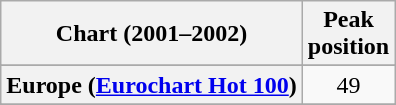<table class="wikitable sortable plainrowheaders" style="text-align:center">
<tr>
<th scope="col">Chart (2001–2002)</th>
<th scope="col">Peak<br>position</th>
</tr>
<tr>
</tr>
<tr>
<th scope="row">Europe (<a href='#'>Eurochart Hot 100</a>)</th>
<td>49</td>
</tr>
<tr>
</tr>
<tr>
</tr>
<tr>
</tr>
<tr>
</tr>
<tr>
</tr>
<tr>
</tr>
<tr>
</tr>
<tr>
</tr>
<tr>
</tr>
<tr>
</tr>
<tr>
</tr>
</table>
